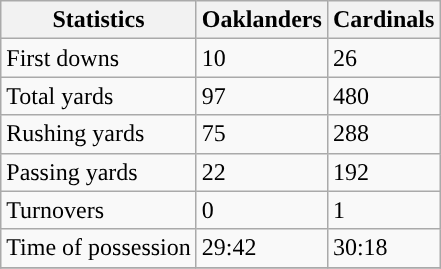<table class="wikitable" style="float: left;">
<tr>
<th>Statistics</th>
<th><strong>Oaklanders</strong></th>
<th><strong>Cardinals</strong></th>
</tr>
<tr>
<td>First downs</td>
<td>10</td>
<td>26</td>
</tr>
<tr>
<td>Total yards</td>
<td>97</td>
<td>480</td>
</tr>
<tr>
<td>Rushing yards</td>
<td>75</td>
<td>288</td>
</tr>
<tr>
<td>Passing yards</td>
<td>22</td>
<td>192</td>
</tr>
<tr>
<td>Turnovers</td>
<td>0</td>
<td>1</td>
</tr>
<tr>
<td>Time of possession</td>
<td>29:42</td>
<td>30:18</td>
</tr>
<tr>
</tr>
</table>
